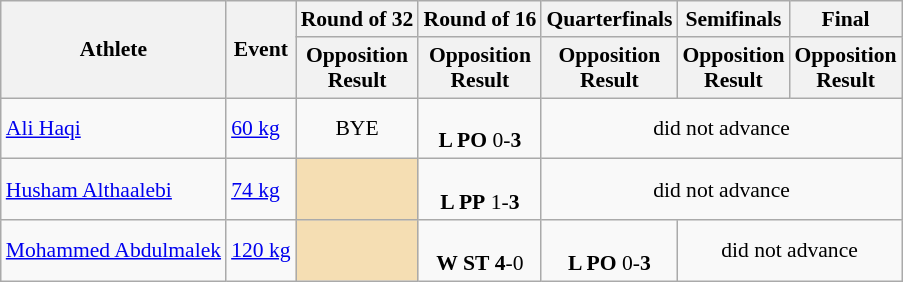<table class="wikitable" border="1" style="font-size:90%">
<tr>
<th rowspan=2>Athlete</th>
<th rowspan=2>Event</th>
<th>Round of 32</th>
<th>Round of 16</th>
<th>Quarterfinals</th>
<th>Semifinals</th>
<th>Final</th>
</tr>
<tr>
<th>Opposition<br>Result</th>
<th>Opposition<br>Result</th>
<th>Opposition<br>Result</th>
<th>Opposition<br>Result</th>
<th>Opposition<br>Result</th>
</tr>
<tr>
<td><a href='#'>Ali Haqi</a></td>
<td><a href='#'>60 kg</a></td>
<td align=center>BYE</td>
<td align=center><br><strong>L PO</strong> 0-<strong>3</strong></td>
<td align=center colspan="7">did not advance</td>
</tr>
<tr>
<td><a href='#'>Husham Althaalebi</a></td>
<td><a href='#'>74 kg</a></td>
<td bgcolor="wheat"></td>
<td align=center><br><strong>L PP</strong> 1-<strong>3</strong></td>
<td align=center colspan="7">did not advance</td>
</tr>
<tr>
<td><a href='#'>Mohammed Abdulmalek</a></td>
<td><a href='#'>120 kg</a></td>
<td bgcolor="wheat"></td>
<td align=center><br><strong>W ST</strong> <strong>4</strong>-0</td>
<td align=center><br><strong>L PO</strong> 0-<strong>3</strong></td>
<td align=center colspan="7">did not advance</td>
</tr>
</table>
